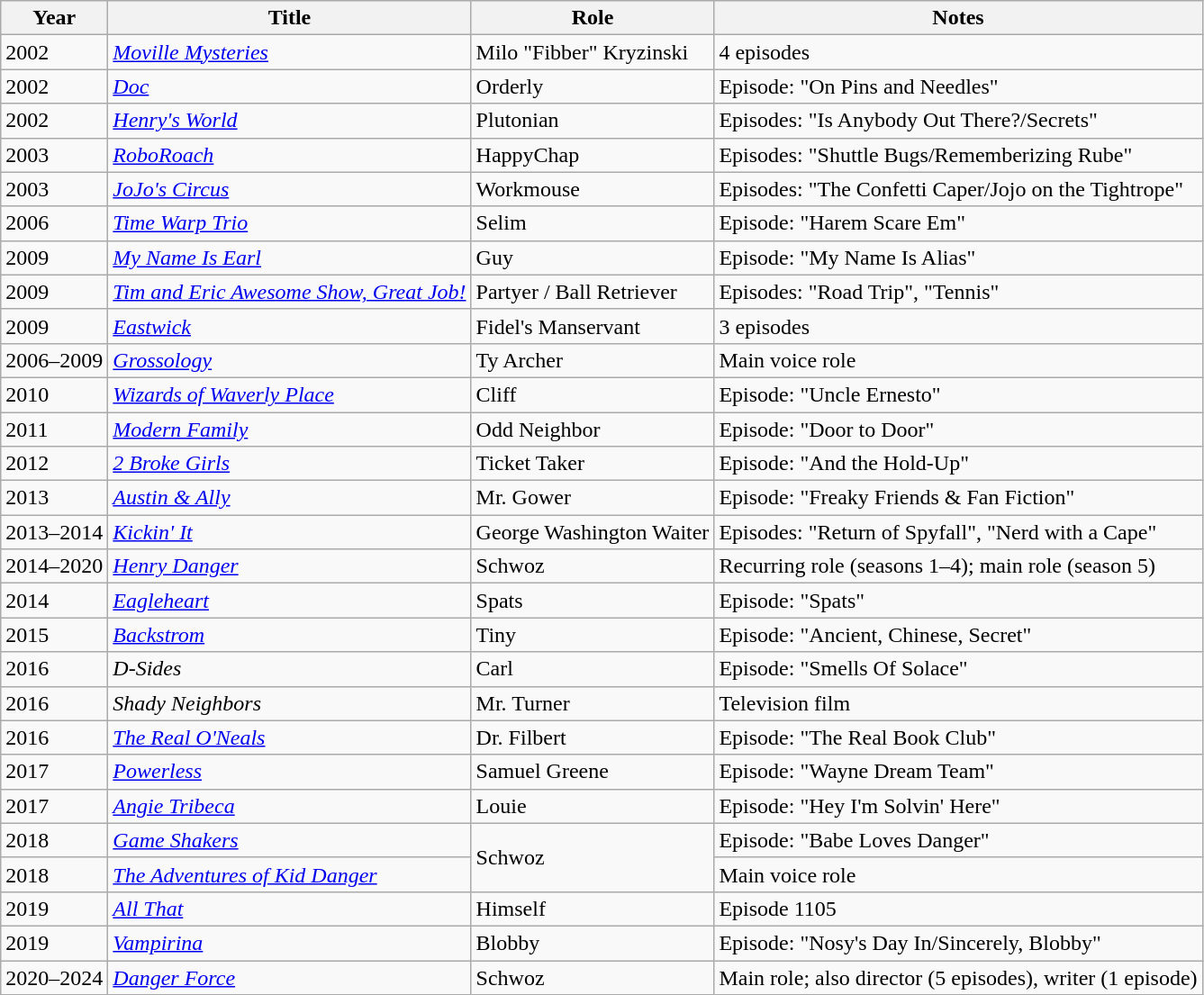<table class="wikitable sortable">
<tr>
<th>Year</th>
<th>Title</th>
<th>Role</th>
<th class="unsortable">Notes</th>
</tr>
<tr>
<td>2002</td>
<td><em><a href='#'>Moville Mysteries</a></em></td>
<td>Milo "Fibber" Kryzinski</td>
<td>4 episodes</td>
</tr>
<tr>
<td>2002</td>
<td><em><a href='#'>Doc</a></em></td>
<td>Orderly</td>
<td>Episode: "On Pins and Needles"</td>
</tr>
<tr>
<td>2002</td>
<td><em><a href='#'>Henry's World</a></em></td>
<td>Plutonian</td>
<td>Episodes: "Is Anybody Out There?/Secrets"</td>
</tr>
<tr>
<td>2003</td>
<td><em><a href='#'>RoboRoach</a></em></td>
<td>HappyChap</td>
<td>Episodes: "Shuttle Bugs/Rememberizing Rube"</td>
</tr>
<tr>
<td>2003</td>
<td><em><a href='#'>JoJo's Circus</a></em></td>
<td>Workmouse</td>
<td>Episodes: "The Confetti Caper/Jojo on the Tightrope"</td>
</tr>
<tr>
<td>2006</td>
<td><em><a href='#'>Time Warp Trio</a></em></td>
<td>Selim</td>
<td>Episode: "Harem Scare Em"</td>
</tr>
<tr>
<td>2009</td>
<td><em><a href='#'>My Name Is Earl</a></em></td>
<td>Guy</td>
<td>Episode: "My Name Is Alias"</td>
</tr>
<tr>
<td>2009</td>
<td><em><a href='#'>Tim and Eric Awesome Show, Great Job!</a></em></td>
<td>Partyer / Ball Retriever</td>
<td>Episodes: "Road Trip", "Tennis"</td>
</tr>
<tr>
<td>2009</td>
<td><em><a href='#'>Eastwick</a></em></td>
<td>Fidel's Manservant</td>
<td>3 episodes</td>
</tr>
<tr>
<td>2006–2009</td>
<td><em><a href='#'>Grossology</a></em></td>
<td>Ty Archer</td>
<td>Main voice role</td>
</tr>
<tr>
<td>2010</td>
<td><em><a href='#'>Wizards of Waverly Place</a></em></td>
<td>Cliff</td>
<td>Episode: "Uncle Ernesto"</td>
</tr>
<tr>
<td>2011</td>
<td><em><a href='#'>Modern Family</a></em></td>
<td>Odd Neighbor</td>
<td>Episode: "Door to Door"</td>
</tr>
<tr>
<td>2012</td>
<td><em><a href='#'>2 Broke Girls</a></em></td>
<td>Ticket Taker</td>
<td>Episode: "And the Hold-Up"</td>
</tr>
<tr>
<td>2013</td>
<td><em><a href='#'>Austin & Ally</a></em></td>
<td>Mr. Gower</td>
<td>Episode: "Freaky Friends & Fan Fiction"</td>
</tr>
<tr>
<td>2013–2014</td>
<td><em><a href='#'>Kickin' It</a></em></td>
<td>George Washington Waiter</td>
<td>Episodes: "Return of Spyfall", "Nerd with a Cape"</td>
</tr>
<tr>
<td>2014–2020</td>
<td><em><a href='#'>Henry Danger</a></em></td>
<td>Schwoz</td>
<td>Recurring role (seasons 1–4); main role (season 5)</td>
</tr>
<tr>
<td>2014</td>
<td><em><a href='#'>Eagleheart</a></em></td>
<td>Spats</td>
<td>Episode: "Spats"</td>
</tr>
<tr>
<td>2015</td>
<td><em><a href='#'>Backstrom</a></em></td>
<td>Tiny</td>
<td>Episode: "Ancient, Chinese, Secret"</td>
</tr>
<tr>
<td>2016</td>
<td><em>D-Sides</em></td>
<td>Carl</td>
<td>Episode: "Smells Of Solace"</td>
</tr>
<tr>
<td>2016</td>
<td><em>Shady Neighbors</em></td>
<td>Mr. Turner</td>
<td>Television film</td>
</tr>
<tr>
<td>2016</td>
<td data-sort-value="Real O'Neals, The"><em><a href='#'>The Real O'Neals</a></em></td>
<td>Dr. Filbert</td>
<td>Episode: "The Real Book Club"</td>
</tr>
<tr>
<td>2017</td>
<td><em><a href='#'>Powerless</a></em></td>
<td>Samuel Greene</td>
<td>Episode: "Wayne Dream Team"</td>
</tr>
<tr>
<td>2017</td>
<td><em><a href='#'>Angie Tribeca</a></em></td>
<td>Louie</td>
<td>Episode: "Hey I'm Solvin' Here"</td>
</tr>
<tr>
<td>2018</td>
<td><em><a href='#'>Game Shakers</a></em></td>
<td rowspan="2">Schwoz</td>
<td>Episode: "Babe Loves Danger"</td>
</tr>
<tr>
<td>2018</td>
<td data-sort-value="Adventures of Kid Danger, The"><em><a href='#'>The Adventures of Kid Danger</a></em></td>
<td>Main voice role</td>
</tr>
<tr>
<td>2019</td>
<td><em><a href='#'>All That</a></em></td>
<td>Himself</td>
<td>Episode 1105</td>
</tr>
<tr>
<td>2019</td>
<td><em><a href='#'>Vampirina</a></em></td>
<td>Blobby</td>
<td>Episode: "Nosy's Day In/Sincerely, Blobby"</td>
</tr>
<tr>
<td>2020–2024</td>
<td><em><a href='#'>Danger Force</a></em></td>
<td>Schwoz</td>
<td>Main role; also director (5 episodes), writer (1 episode)</td>
</tr>
</table>
